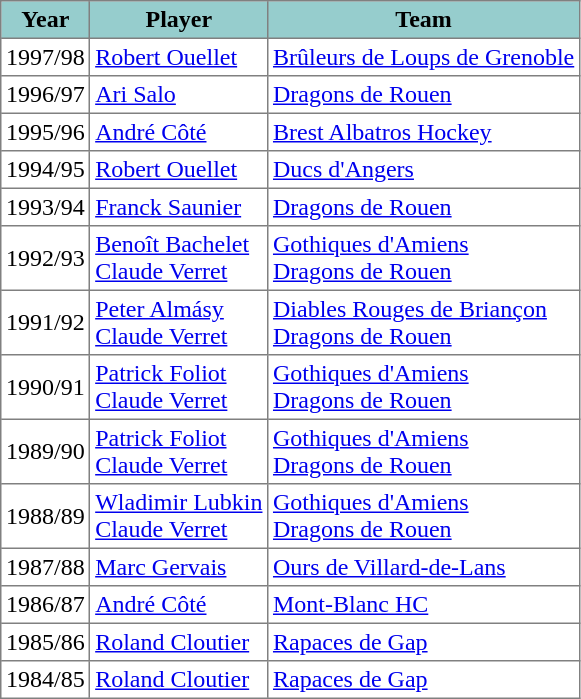<table cellpadding="3" cellspacing="0" border="1" style="border: gray solid 1px; border-collapse: collapse;">
<tr>
<th bgcolor="#96CDCD">Year</th>
<th bgcolor="#96CDCD">Player</th>
<th bgcolor="#96CDCD">Team</th>
</tr>
<tr>
<td>1997/98</td>
<td><a href='#'>Robert Ouellet</a></td>
<td><a href='#'>Brûleurs de Loups de Grenoble</a></td>
</tr>
<tr>
<td>1996/97</td>
<td><a href='#'>Ari Salo</a></td>
<td><a href='#'>Dragons de Rouen</a></td>
</tr>
<tr>
<td>1995/96</td>
<td><a href='#'>André Côté</a></td>
<td><a href='#'>Brest Albatros Hockey</a></td>
</tr>
<tr>
<td>1994/95</td>
<td><a href='#'>Robert Ouellet</a></td>
<td><a href='#'>Ducs d'Angers</a></td>
</tr>
<tr>
<td>1993/94</td>
<td><a href='#'>Franck Saunier</a></td>
<td><a href='#'>Dragons de Rouen</a></td>
</tr>
<tr>
<td>1992/93</td>
<td><a href='#'>Benoît Bachelet</a> <br> <a href='#'>Claude Verret</a></td>
<td><a href='#'>Gothiques d'Amiens</a> <br> <a href='#'>Dragons de Rouen</a></td>
</tr>
<tr>
<td>1991/92</td>
<td><a href='#'>Peter Almásy</a> <br> <a href='#'>Claude Verret</a></td>
<td><a href='#'>Diables Rouges de Briançon</a> <br> <a href='#'>Dragons de Rouen</a></td>
</tr>
<tr>
<td>1990/91</td>
<td><a href='#'>Patrick Foliot</a> <br> <a href='#'>Claude Verret</a></td>
<td><a href='#'>Gothiques d'Amiens</a> <br> <a href='#'>Dragons de Rouen</a></td>
</tr>
<tr>
<td>1989/90</td>
<td><a href='#'>Patrick Foliot</a> <br> <a href='#'>Claude Verret</a></td>
<td><a href='#'>Gothiques d'Amiens</a> <br> <a href='#'>Dragons de Rouen</a></td>
</tr>
<tr>
<td>1988/89</td>
<td><a href='#'>Wladimir Lubkin</a> <br> <a href='#'>Claude Verret</a></td>
<td><a href='#'>Gothiques d'Amiens</a>  <br> <a href='#'>Dragons de Rouen</a></td>
</tr>
<tr>
<td>1987/88</td>
<td><a href='#'>Marc Gervais</a></td>
<td><a href='#'>Ours de Villard-de-Lans</a></td>
</tr>
<tr>
<td>1986/87</td>
<td><a href='#'>André Côté</a></td>
<td><a href='#'>Mont-Blanc HC</a></td>
</tr>
<tr>
<td>1985/86</td>
<td><a href='#'>Roland Cloutier</a></td>
<td><a href='#'>Rapaces de Gap</a></td>
</tr>
<tr>
<td>1984/85</td>
<td><a href='#'>Roland Cloutier</a></td>
<td><a href='#'>Rapaces de Gap</a></td>
</tr>
</table>
